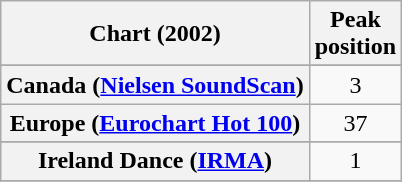<table class="wikitable sortable plainrowheaders" style="text-align:center">
<tr>
<th>Chart (2002)</th>
<th>Peak<br>position</th>
</tr>
<tr>
</tr>
<tr>
</tr>
<tr>
</tr>
<tr>
</tr>
<tr>
<th scope="row">Canada (<a href='#'>Nielsen SoundScan</a>)</th>
<td>3</td>
</tr>
<tr>
<th scope="row">Europe (<a href='#'>Eurochart Hot 100</a>)</th>
<td>37</td>
</tr>
<tr>
</tr>
<tr>
</tr>
<tr>
</tr>
<tr>
<th scope="row">Ireland Dance (<a href='#'>IRMA</a>)</th>
<td>1</td>
</tr>
<tr>
</tr>
<tr>
</tr>
<tr>
</tr>
<tr>
</tr>
<tr>
</tr>
<tr>
</tr>
<tr>
</tr>
<tr>
</tr>
<tr>
</tr>
<tr>
</tr>
<tr>
</tr>
</table>
